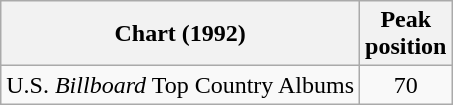<table class="wikitable">
<tr>
<th>Chart (1992)</th>
<th>Peak<br>position</th>
</tr>
<tr>
<td>U.S. <em>Billboard</em> Top Country Albums</td>
<td align="center">70</td>
</tr>
</table>
